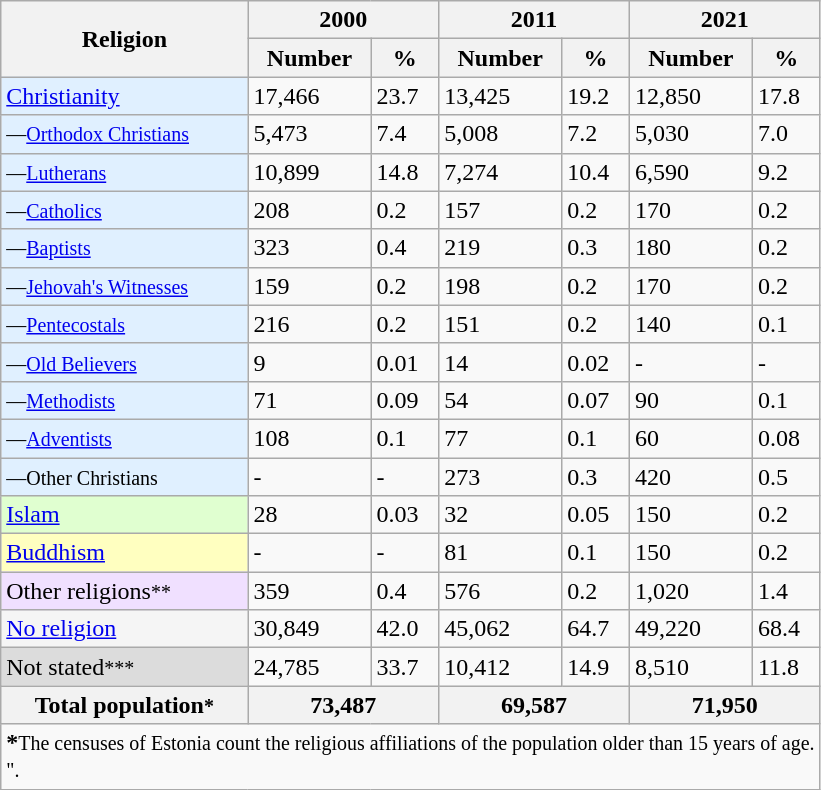<table class="wikitable">
<tr>
<th rowspan="2">Religion</th>
<th style="text-align:center;" colspan="2">2000</th>
<th style="text-align:center;" colspan="2">2011</th>
<th style="text-align:center;" colspan="2">2021</th>
</tr>
<tr>
<th>Number</th>
<th>%</th>
<th>Number</th>
<th>%</th>
<th>Number</th>
<th>%</th>
</tr>
<tr>
<td style="background:#E0F0FF;"><a href='#'>Christianity</a></td>
<td>17,466</td>
<td>23.7</td>
<td>13,425</td>
<td>19.2</td>
<td>12,850</td>
<td>17.8</td>
</tr>
<tr>
<td style="background:#E0F0FF;"><small>—<a href='#'>Orthodox Christians</a></small></td>
<td>5,473</td>
<td>7.4</td>
<td>5,008</td>
<td>7.2</td>
<td>5,030</td>
<td>7.0</td>
</tr>
<tr>
<td style="background:#E0F0FF;"><small>—<a href='#'>Lutherans</a></small></td>
<td>10,899</td>
<td>14.8</td>
<td>7,274</td>
<td>10.4</td>
<td>6,590</td>
<td>9.2</td>
</tr>
<tr>
<td style="background:#E0F0FF;"><small>—<a href='#'>Catholics</a></small></td>
<td>208</td>
<td>0.2</td>
<td>157</td>
<td>0.2</td>
<td>170</td>
<td>0.2</td>
</tr>
<tr>
<td style="background:#E0F0FF;"><small>—<a href='#'>Baptists</a></small></td>
<td>323</td>
<td>0.4</td>
<td>219</td>
<td>0.3</td>
<td>180</td>
<td>0.2</td>
</tr>
<tr>
<td style="background:#E0F0FF;"><small>—<a href='#'>Jehovah's Witnesses</a></small></td>
<td>159</td>
<td>0.2</td>
<td>198</td>
<td>0.2</td>
<td>170</td>
<td>0.2</td>
</tr>
<tr>
<td style="background:#E0F0FF;"><small>—<a href='#'>Pentecostals</a></small></td>
<td>216</td>
<td>0.2</td>
<td>151</td>
<td>0.2</td>
<td>140</td>
<td>0.1</td>
</tr>
<tr>
<td style="background:#E0F0FF;"><small>—<a href='#'>Old Believers</a></small></td>
<td>9</td>
<td>0.01</td>
<td>14</td>
<td>0.02</td>
<td>-</td>
<td>-</td>
</tr>
<tr>
<td style="background:#E0F0FF;"><small>—<a href='#'>Methodists</a></small></td>
<td>71</td>
<td>0.09</td>
<td>54</td>
<td>0.07</td>
<td>90</td>
<td>0.1</td>
</tr>
<tr>
<td style="background:#E0F0FF;"><small>—<a href='#'>Adventists</a></small></td>
<td>108</td>
<td>0.1</td>
<td>77</td>
<td>0.1</td>
<td>60</td>
<td>0.08</td>
</tr>
<tr>
<td style="background:#E0F0FF;"><small>—Other Christians</small></td>
<td>-</td>
<td>-</td>
<td>273</td>
<td>0.3</td>
<td>420</td>
<td>0.5</td>
</tr>
<tr>
<td style="background:#E0FFD0;"><a href='#'>Islam</a></td>
<td>28</td>
<td>0.03</td>
<td>32</td>
<td>0.05</td>
<td>150</td>
<td>0.2</td>
</tr>
<tr>
<td style="background:#FFFFC0;"><a href='#'>Buddhism</a></td>
<td>-</td>
<td>-</td>
<td>81</td>
<td>0.1</td>
<td>150</td>
<td>0.2</td>
</tr>
<tr>
<td style="background:#F0E0FF;">Other religions<small>**</small></td>
<td>359</td>
<td>0.4</td>
<td>576</td>
<td>0.2</td>
<td>1,020</td>
<td>1.4</td>
</tr>
<tr>
<td style="background:#F5F5F5;"><a href='#'>No religion</a></td>
<td>30,849</td>
<td>42.0</td>
<td>45,062</td>
<td>64.7</td>
<td>49,220</td>
<td>68.4</td>
</tr>
<tr>
<td style="background:#DCDCDC;">Not stated<small>***</small></td>
<td>24,785</td>
<td>33.7</td>
<td>10,412</td>
<td>14.9</td>
<td>8,510</td>
<td>11.8</td>
</tr>
<tr>
<th>Total population<small>*</small></th>
<th colspan="2">73,487</th>
<th colspan="2">69,587</th>
<th colspan="2">71,950</th>
</tr>
<tr>
<td colspan="7"><strong>*</strong><small>The censuses of Estonia count the religious affiliations of the population older than 15 years of age.</small><br><small>".</small></td>
</tr>
</table>
